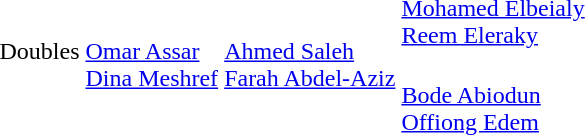<table>
<tr>
<td rowspan=2>Doubles</td>
<td rowspan=2><br><a href='#'>Omar Assar</a><br><a href='#'>Dina Meshref</a></td>
<td rowspan=2><br><a href='#'>Ahmed Saleh</a><br><a href='#'>Farah Abdel-Aziz</a></td>
<td><br><a href='#'>Mohamed Elbeialy</a><br><a href='#'>Reem Eleraky</a></td>
</tr>
<tr>
<td><br><a href='#'>Bode Abiodun</a><br><a href='#'>Offiong Edem</a></td>
</tr>
</table>
